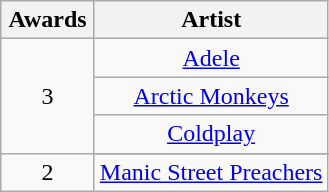<table class="wikitable" rowspan="2" style="text-align:center;">
<tr>
<th scope="col" style="width:55px;">Awards</th>
<th scope="col" style="text-align:center;">Artist</th>
</tr>
<tr>
<td rowspan="3">3</td>
<td><a href='#'>Adele</a></td>
</tr>
<tr>
<td><a href='#'>Arctic Monkeys</a></td>
</tr>
<tr>
<td><a href='#'>Coldplay</a></td>
</tr>
<tr>
<td rowspan="2">2</td>
</tr>
<tr>
<td><a href='#'>Manic Street Preachers</a></td>
</tr>
</table>
